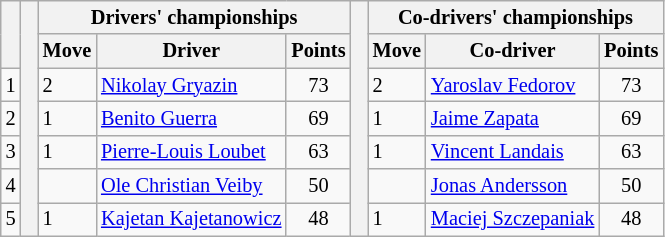<table class="wikitable" style="font-size:85%;">
<tr>
<th rowspan="2"></th>
<th rowspan="7" style="width:5px;"></th>
<th colspan="3">Drivers' championships</th>
<th rowspan="7" style="width:5px;"></th>
<th colspan="3">Co-drivers' championships</th>
</tr>
<tr>
<th>Move</th>
<th>Driver</th>
<th>Points</th>
<th>Move</th>
<th>Co-driver</th>
<th>Points</th>
</tr>
<tr>
<td align="center">1</td>
<td> 2</td>
<td><a href='#'>Nikolay Gryazin</a></td>
<td align="center">73</td>
<td> 2</td>
<td><a href='#'>Yaroslav Fedorov</a></td>
<td align="center">73</td>
</tr>
<tr>
<td align="center">2</td>
<td> 1</td>
<td><a href='#'>Benito Guerra</a></td>
<td align="center">69</td>
<td> 1</td>
<td><a href='#'>Jaime Zapata</a></td>
<td align="center">69</td>
</tr>
<tr>
<td align="center">3</td>
<td> 1</td>
<td nowrap><a href='#'>Pierre-Louis Loubet</a></td>
<td align="center">63</td>
<td> 1</td>
<td><a href='#'>Vincent Landais</a></td>
<td align="center">63</td>
</tr>
<tr>
<td align="center">4</td>
<td></td>
<td><a href='#'>Ole Christian Veiby</a></td>
<td align="center">50</td>
<td></td>
<td><a href='#'>Jonas Andersson</a></td>
<td align="center">50</td>
</tr>
<tr>
<td align="center">5</td>
<td> 1</td>
<td nowrap><a href='#'>Kajetan Kajetanowicz</a></td>
<td align="center">48</td>
<td> 1</td>
<td nowrap><a href='#'>Maciej Szczepaniak</a></td>
<td align="center">48</td>
</tr>
</table>
